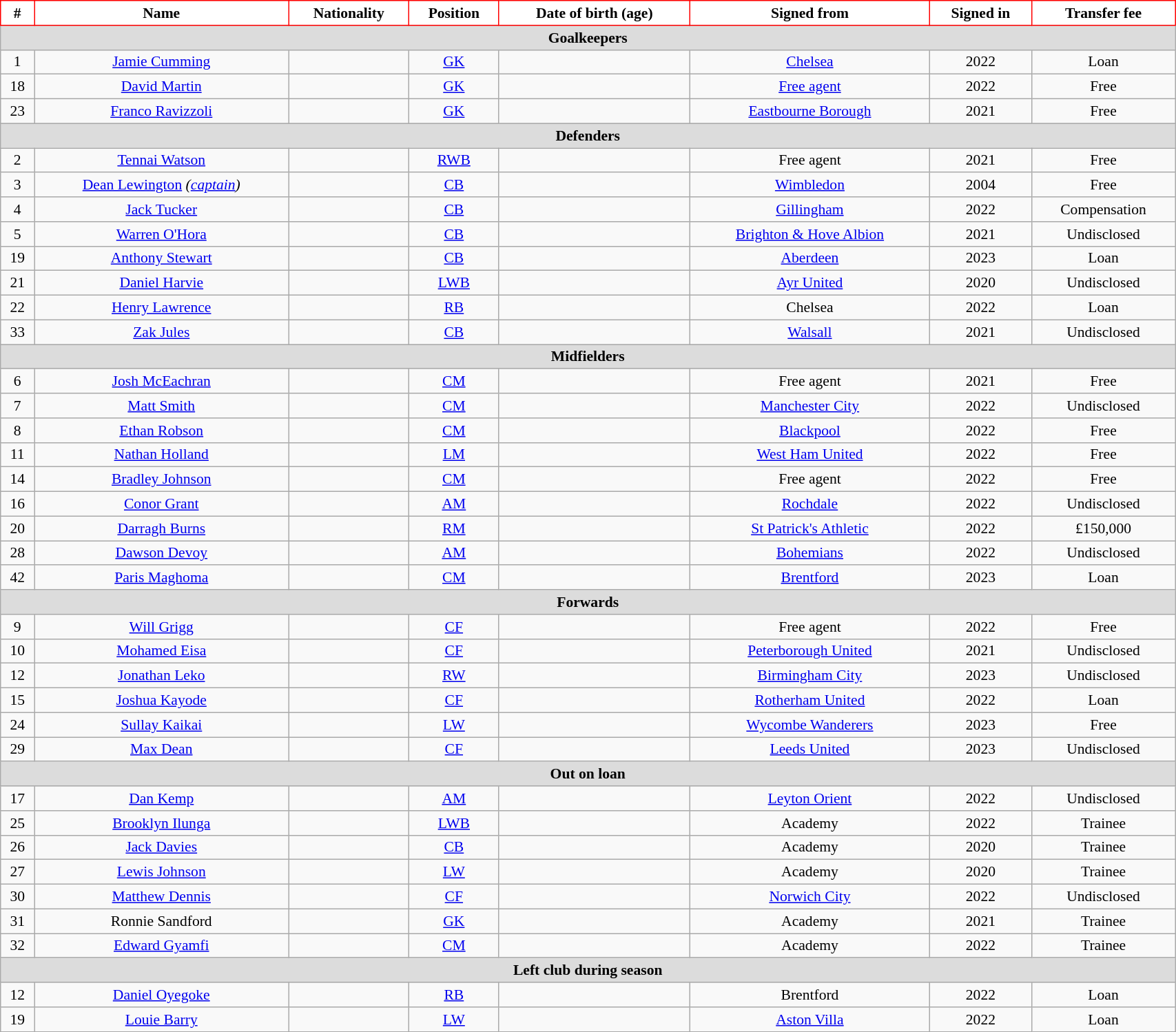<table class="wikitable" style="text-align:center; font-size:90%; width:90%;">
<tr>
<th style="color:black; background:white; border:1px solid red;">#</th>
<th style="color:black; background:white; border:1px solid red;">Name</th>
<th style="color:black; background:white; border:1px solid red;">Nationality</th>
<th style="color:black; background:white; border:1px solid red;">Position</th>
<th style="color:black; background:white; border:1px solid red;">Date of birth (age)</th>
<th style="color:black; background:white; border:1px solid red;">Signed from</th>
<th style="color:black; background:white; border:1px solid red;">Signed in</th>
<th style="color:black; background:white; border:1px solid red;">Transfer fee</th>
</tr>
<tr>
<th colspan="8" scope="row" style="background:#dcdcdc;">Goalkeepers</th>
</tr>
<tr>
<td>1</td>
<td><a href='#'>Jamie Cumming</a></td>
<td></td>
<td><a href='#'>GK</a></td>
<td></td>
<td> <a href='#'>Chelsea</a></td>
<td>2022</td>
<td>Loan</td>
</tr>
<tr>
<td>18</td>
<td><a href='#'>David Martin</a></td>
<td></td>
<td><a href='#'>GK</a></td>
<td></td>
<td><a href='#'>Free agent</a></td>
<td>2022</td>
<td>Free</td>
</tr>
<tr>
<td>23</td>
<td><a href='#'>Franco Ravizzoli</a></td>
<td></td>
<td><a href='#'>GK</a></td>
<td></td>
<td> <a href='#'>Eastbourne Borough</a></td>
<td>2021</td>
<td>Free</td>
</tr>
<tr>
<th colspan="8" scope="row" style="background:#dcdcdc;">Defenders</th>
</tr>
<tr>
<td>2</td>
<td><a href='#'>Tennai Watson</a></td>
<td></td>
<td><a href='#'>RWB</a></td>
<td></td>
<td>Free agent</td>
<td>2021</td>
<td>Free</td>
</tr>
<tr>
<td>3</td>
<td><a href='#'>Dean Lewington</a> <em>(<a href='#'>captain</a>)</em></td>
<td></td>
<td><a href='#'>CB</a></td>
<td></td>
<td> <a href='#'>Wimbledon</a></td>
<td>2004</td>
<td>Free</td>
</tr>
<tr>
<td>4</td>
<td><a href='#'>Jack Tucker</a></td>
<td></td>
<td><a href='#'>CB</a></td>
<td></td>
<td> <a href='#'>Gillingham</a></td>
<td>2022</td>
<td>Compensation</td>
</tr>
<tr>
<td>5</td>
<td><a href='#'>Warren O'Hora</a></td>
<td></td>
<td><a href='#'>CB</a></td>
<td></td>
<td> <a href='#'>Brighton & Hove Albion</a></td>
<td>2021</td>
<td>Undisclosed</td>
</tr>
<tr>
<td>19</td>
<td><a href='#'>Anthony Stewart</a></td>
<td></td>
<td><a href='#'>CB</a></td>
<td></td>
<td> <a href='#'>Aberdeen</a></td>
<td>2023</td>
<td>Loan</td>
</tr>
<tr>
<td>21</td>
<td><a href='#'>Daniel Harvie</a></td>
<td></td>
<td><a href='#'>LWB</a></td>
<td></td>
<td> <a href='#'>Ayr United</a></td>
<td>2020</td>
<td>Undisclosed</td>
</tr>
<tr>
<td>22</td>
<td><a href='#'>Henry Lawrence</a></td>
<td></td>
<td><a href='#'>RB</a></td>
<td></td>
<td> Chelsea</td>
<td>2022</td>
<td>Loan</td>
</tr>
<tr>
<td>33</td>
<td><a href='#'>Zak Jules</a></td>
<td></td>
<td><a href='#'>CB</a></td>
<td></td>
<td> <a href='#'>Walsall</a></td>
<td>2021</td>
<td>Undisclosed</td>
</tr>
<tr>
<th colspan="8" scope="row" style="background:#dcdcdc;">Midfielders</th>
</tr>
<tr>
<td>6</td>
<td><a href='#'>Josh McEachran</a></td>
<td></td>
<td><a href='#'>CM</a></td>
<td></td>
<td>Free agent</td>
<td>2021</td>
<td>Free</td>
</tr>
<tr>
<td>7</td>
<td><a href='#'>Matt Smith</a></td>
<td></td>
<td><a href='#'>CM</a></td>
<td></td>
<td> <a href='#'>Manchester City</a></td>
<td>2022</td>
<td>Undisclosed</td>
</tr>
<tr>
<td>8</td>
<td><a href='#'>Ethan Robson</a></td>
<td></td>
<td><a href='#'>CM</a></td>
<td></td>
<td> <a href='#'>Blackpool</a></td>
<td>2022</td>
<td>Free</td>
</tr>
<tr>
<td>11</td>
<td><a href='#'>Nathan Holland</a></td>
<td></td>
<td><a href='#'>LM</a></td>
<td></td>
<td> <a href='#'>West Ham United</a></td>
<td>2022</td>
<td>Free</td>
</tr>
<tr>
<td>14</td>
<td><a href='#'>Bradley Johnson</a></td>
<td></td>
<td><a href='#'>CM</a></td>
<td></td>
<td>Free agent</td>
<td>2022</td>
<td>Free</td>
</tr>
<tr>
<td>16</td>
<td><a href='#'>Conor Grant</a></td>
<td></td>
<td><a href='#'>AM</a></td>
<td></td>
<td> <a href='#'>Rochdale</a></td>
<td>2022</td>
<td>Undisclosed</td>
</tr>
<tr>
<td>20</td>
<td><a href='#'>Darragh Burns</a></td>
<td></td>
<td><a href='#'>RM</a></td>
<td></td>
<td> <a href='#'>St Patrick's Athletic</a></td>
<td>2022</td>
<td>£150,000</td>
</tr>
<tr>
<td>28</td>
<td><a href='#'>Dawson Devoy</a></td>
<td></td>
<td><a href='#'>AM</a></td>
<td></td>
<td> <a href='#'>Bohemians</a></td>
<td>2022</td>
<td>Undisclosed</td>
</tr>
<tr>
<td>42</td>
<td><a href='#'>Paris Maghoma</a></td>
<td></td>
<td><a href='#'>CM</a></td>
<td></td>
<td> <a href='#'>Brentford</a></td>
<td>2023</td>
<td>Loan</td>
</tr>
<tr>
<th colspan="8" scope="row" style="background:#dcdcdc;">Forwards</th>
</tr>
<tr>
<td>9</td>
<td><a href='#'>Will Grigg</a></td>
<td></td>
<td><a href='#'>CF</a></td>
<td></td>
<td>Free agent</td>
<td>2022</td>
<td>Free</td>
</tr>
<tr>
<td>10</td>
<td><a href='#'>Mohamed Eisa</a></td>
<td></td>
<td><a href='#'>CF</a></td>
<td></td>
<td> <a href='#'>Peterborough United</a></td>
<td>2021</td>
<td>Undisclosed</td>
</tr>
<tr>
<td>12</td>
<td><a href='#'>Jonathan Leko</a></td>
<td></td>
<td><a href='#'>RW</a></td>
<td></td>
<td> <a href='#'>Birmingham City</a></td>
<td>2023</td>
<td>Undisclosed</td>
</tr>
<tr>
<td>15</td>
<td><a href='#'>Joshua Kayode</a></td>
<td></td>
<td><a href='#'>CF</a></td>
<td></td>
<td> <a href='#'>Rotherham United</a></td>
<td>2022</td>
<td>Loan</td>
</tr>
<tr>
<td>24</td>
<td><a href='#'>Sullay Kaikai</a></td>
<td></td>
<td><a href='#'>LW</a></td>
<td></td>
<td> <a href='#'>Wycombe Wanderers</a></td>
<td>2023</td>
<td>Free</td>
</tr>
<tr>
<td>29</td>
<td><a href='#'>Max Dean</a></td>
<td></td>
<td><a href='#'>CF</a></td>
<td></td>
<td> <a href='#'>Leeds United</a></td>
<td>2023</td>
<td>Undisclosed</td>
</tr>
<tr>
<th colspan="8" scope="row" style="background:#dcdcdc;">Out on loan</th>
</tr>
<tr>
<td>17</td>
<td><a href='#'>Dan Kemp</a></td>
<td></td>
<td><a href='#'>AM</a></td>
<td></td>
<td> <a href='#'>Leyton Orient</a></td>
<td>2022</td>
<td>Undisclosed</td>
</tr>
<tr>
<td>25</td>
<td><a href='#'>Brooklyn Ilunga</a></td>
<td></td>
<td><a href='#'>LWB</a></td>
<td></td>
<td>Academy</td>
<td>2022</td>
<td>Trainee</td>
</tr>
<tr>
<td>26</td>
<td><a href='#'>Jack Davies</a></td>
<td></td>
<td><a href='#'>CB</a></td>
<td></td>
<td>Academy</td>
<td>2020</td>
<td>Trainee</td>
</tr>
<tr>
<td>27</td>
<td><a href='#'>Lewis Johnson</a></td>
<td></td>
<td><a href='#'>LW</a></td>
<td></td>
<td>Academy</td>
<td>2020</td>
<td>Trainee</td>
</tr>
<tr>
<td>30</td>
<td><a href='#'>Matthew Dennis</a></td>
<td></td>
<td><a href='#'>CF</a></td>
<td></td>
<td> <a href='#'>Norwich City</a></td>
<td>2022</td>
<td>Undisclosed</td>
</tr>
<tr>
<td>31</td>
<td>Ronnie Sandford</td>
<td></td>
<td><a href='#'>GK</a></td>
<td></td>
<td>Academy</td>
<td>2021</td>
<td>Trainee</td>
</tr>
<tr>
<td>32</td>
<td><a href='#'>Edward Gyamfi</a></td>
<td></td>
<td><a href='#'>CM</a></td>
<td> </td>
<td>Academy</td>
<td>2022</td>
<td>Trainee</td>
</tr>
<tr>
<th colspan="8" scope="row" style="background:#dcdcdc;">Left club during season</th>
</tr>
<tr>
<td>12</td>
<td><a href='#'>Daniel Oyegoke</a></td>
<td></td>
<td><a href='#'>RB</a></td>
<td></td>
<td> Brentford</td>
<td>2022</td>
<td>Loan</td>
</tr>
<tr>
<td>19</td>
<td><a href='#'>Louie Barry</a></td>
<td></td>
<td><a href='#'>LW</a></td>
<td></td>
<td> <a href='#'>Aston Villa</a></td>
<td>2022</td>
<td>Loan</td>
</tr>
</table>
